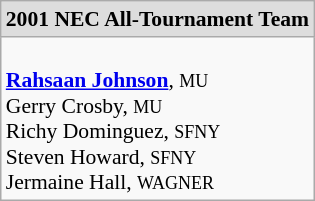<table class="wikitable" style="white-space:nowrap; font-size:90%;">
<tr>
<td colspan="7" style="text-align:center; background:#ddd;"><strong>2001 NEC  All-Tournament Team</strong></td>
</tr>
<tr>
<td><br><strong><a href='#'>Rahsaan Johnson</a></strong>, <small>MU</small><br>
Gerry Crosby, <small>MU</small><br>
Richy Dominguez, <small>SFNY</small><br>
Steven Howard, <small>SFNY</small><br>
Jermaine Hall, <small>WAGNER</small><br></td>
</tr>
</table>
